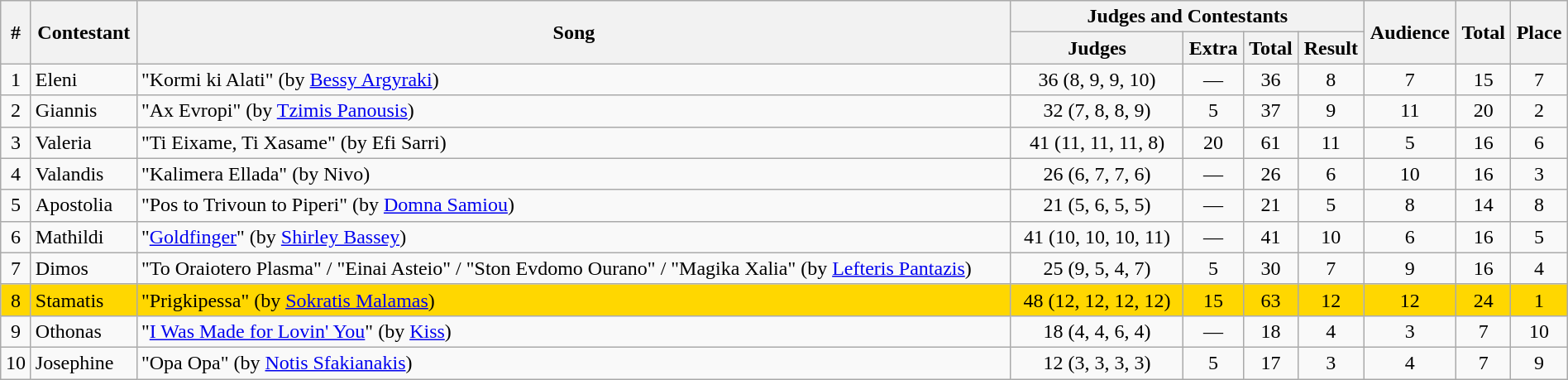<table class="sortable wikitable" style="text-align:center;" width="100%">
<tr>
<th rowspan="2">#</th>
<th rowspan="2">Contestant</th>
<th rowspan="2">Song</th>
<th colspan="4">Judges and Contestants</th>
<th rowspan="2">Audience</th>
<th rowspan="2">Total</th>
<th rowspan="2">Place</th>
</tr>
<tr>
<th width="11%">Judges</th>
<th>Extra</th>
<th>Total</th>
<th>Result</th>
</tr>
<tr>
<td>1</td>
<td align="left">Eleni</td>
<td align="left">"Kormi ki Alati" (by <a href='#'>Bessy Argyraki</a>)</td>
<td>36 (8, 9, 9, 10)</td>
<td>—</td>
<td>36</td>
<td>8</td>
<td>7</td>
<td>15</td>
<td>7</td>
</tr>
<tr>
<td>2</td>
<td align="left">Giannis</td>
<td align="left">"Ax Evropi" (by <a href='#'>Tzimis Panousis</a>)</td>
<td>32 (7, 8, 8, 9)</td>
<td>5</td>
<td>37</td>
<td>9</td>
<td>11</td>
<td>20</td>
<td>2</td>
</tr>
<tr>
<td>3</td>
<td align="left">Valeria</td>
<td align="left">"Ti Eixame, Ti Xasame" (by Efi Sarri)</td>
<td>41 (11, 11, 11, 8)</td>
<td>20</td>
<td>61</td>
<td>11</td>
<td>5</td>
<td>16</td>
<td>6</td>
</tr>
<tr>
<td>4</td>
<td align="left">Valandis</td>
<td align="left">"Kalimera Ellada" (by Nivo)</td>
<td>26 (6, 7, 7, 6)</td>
<td>—</td>
<td>26</td>
<td>6</td>
<td>10</td>
<td>16</td>
<td>3</td>
</tr>
<tr>
<td>5</td>
<td align="left">Apostolia</td>
<td align="left">"Pos to Trivoun to Piperi" (by <a href='#'>Domna Samiou</a>)</td>
<td>21 (5, 6, 5, 5)</td>
<td>—</td>
<td>21</td>
<td>5</td>
<td>8</td>
<td>14</td>
<td>8</td>
</tr>
<tr>
<td>6</td>
<td align="left">Mathildi</td>
<td align="left">"<a href='#'>Goldfinger</a>" (by <a href='#'>Shirley Bassey</a>)</td>
<td>41 (10, 10, 10, 11)</td>
<td>—</td>
<td>41</td>
<td>10</td>
<td>6</td>
<td>16</td>
<td>5</td>
</tr>
<tr>
<td>7</td>
<td align="left">Dimos</td>
<td align="left">"To Oraiotero Plasma" / "Einai Asteio" / "Ston Evdomo Ourano" / "Magika Xalia" (by <a href='#'>Lefteris Pantazis</a>)</td>
<td>25 (9, 5, 4, 7)</td>
<td>5</td>
<td>30</td>
<td>7</td>
<td>9</td>
<td>16</td>
<td>4</td>
</tr>
<tr bgcolor="gold">
<td>8</td>
<td align="left">Stamatis</td>
<td align="left">"Prigkipessa" (by <a href='#'>Sokratis Malamas</a>)</td>
<td>48 (12, 12, 12, 12)</td>
<td>15</td>
<td>63</td>
<td>12</td>
<td>12</td>
<td>24</td>
<td>1</td>
</tr>
<tr>
<td>9</td>
<td align="left">Othonas</td>
<td align="left">"<a href='#'>I Was Made for Lovin' You</a>" (by <a href='#'>Kiss</a>)</td>
<td>18 (4, 4, 6, 4)</td>
<td>—</td>
<td>18</td>
<td>4</td>
<td>3</td>
<td>7</td>
<td>10</td>
</tr>
<tr>
<td>10</td>
<td align="left">Josephine</td>
<td align="left">"Opa Opa" (by <a href='#'>Notis Sfakianakis</a>)</td>
<td>12 (3, 3, 3, 3)</td>
<td>5</td>
<td>17</td>
<td>3</td>
<td>4</td>
<td>7</td>
<td>9</td>
</tr>
</table>
